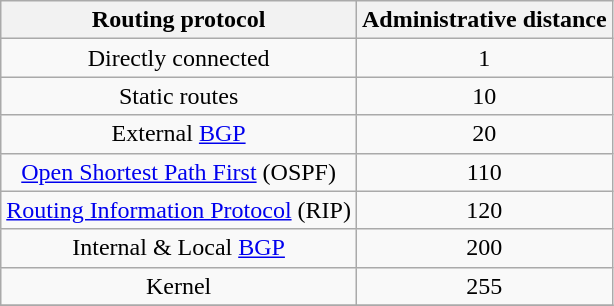<table class="wikitable" style="text-align:center">
<tr>
<th>Routing protocol</th>
<th>Administrative distance</th>
</tr>
<tr>
<td>Directly connected</td>
<td>1</td>
</tr>
<tr>
<td>Static routes</td>
<td>10</td>
</tr>
<tr>
<td>External <a href='#'>BGP</a></td>
<td>20</td>
</tr>
<tr>
<td><a href='#'>Open Shortest Path First</a> (OSPF)</td>
<td>110</td>
</tr>
<tr>
<td><a href='#'>Routing Information Protocol</a> (RIP)</td>
<td>120</td>
</tr>
<tr>
<td>Internal & Local <a href='#'>BGP</a></td>
<td>200</td>
</tr>
<tr>
<td>Kernel</td>
<td>255</td>
</tr>
<tr>
</tr>
</table>
